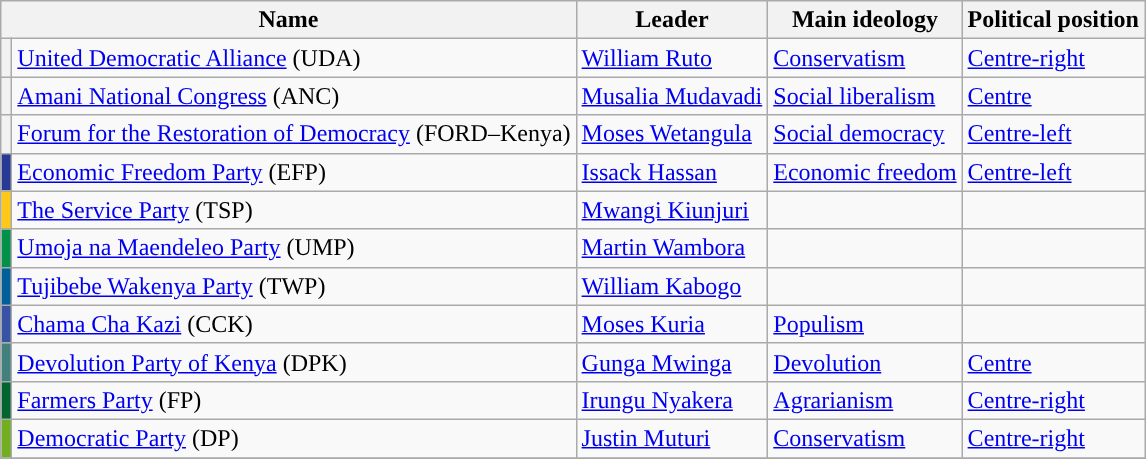<table class="wikitable" style="text-align">
<tr>
<th colspan="2">Name</th>
<th>Leader</th>
<th>Main ideology</th>
<th>Political position</th>
</tr>
<tr>
<th style="background-color:"></th>
<td><a href='#'>United Democratic Alliance</a> (UDA)</td>
<td><a href='#'>William Ruto</a></td>
<td><a href='#'>Conservatism</a></td>
<td><a href='#'>Centre-right</a></td>
</tr>
<tr>
<th style="background-color:"></th>
<td><a href='#'>Amani National Congress</a> (ANC)</td>
<td><a href='#'>Musalia Mudavadi</a></td>
<td><a href='#'>Social liberalism</a></td>
<td><a href='#'>Centre</a></td>
</tr>
<tr>
<th style="background-color:"></th>
<td><a href='#'>Forum for the Restoration of Democracy</a> (FORD–Kenya)</td>
<td><a href='#'>Moses Wetangula</a></td>
<td><a href='#'>Social democracy</a></td>
<td><a href='#'>Centre-left</a></td>
</tr>
<tr>
<th style="background-color:#283995"></th>
<td><a href='#'>Economic Freedom Party</a> (EFP)</td>
<td><a href='#'>Issack Hassan</a></td>
<td><a href='#'>Economic freedom</a></td>
<td><a href='#'>Centre-left</a></td>
</tr>
<tr>
<th style="background-color:#FDC818"></th>
<td><a href='#'>The Service Party</a> (TSP)</td>
<td><a href='#'>Mwangi Kiunjuri</a></td>
<td></td>
<td></td>
</tr>
<tr>
<th style="background-color:#019149"></th>
<td><a href='#'>Umoja na Maendeleo Party</a> (UMP)</td>
<td><a href='#'>Martin Wambora</a></td>
<td></td>
<td></td>
</tr>
<tr>
<th style="background-color:#016099"></th>
<td><a href='#'>Tujibebe Wakenya Party</a> (TWP)</td>
<td><a href='#'>William Kabogo</a></td>
<td></td>
<td></td>
</tr>
<tr>
<th style="background-color:#3853A4"></th>
<td><a href='#'>Chama Cha Kazi</a> (CCK)</td>
<td><a href='#'>Moses Kuria</a></td>
<td><a href='#'>Populism</a></td>
<td></td>
</tr>
<tr>
<th style="background-color:#41807C"></th>
<td><a href='#'>Devolution Party of Kenya</a> (DPK)</td>
<td><a href='#'>Gunga Mwinga</a></td>
<td><a href='#'>Devolution</a></td>
<td><a href='#'>Centre</a></td>
</tr>
<tr>
<th style="background-color:#02652F"></th>
<td><a href='#'>Farmers Party</a> (FP)</td>
<td><a href='#'>Irungu Nyakera</a></td>
<td><a href='#'>Agrarianism</a></td>
<td><a href='#'>Centre-right</a></td>
</tr>
<tr>
<th style="background-color:#71AF20"></th>
<td><a href='#'>Democratic Party</a> (DP)</td>
<td><a href='#'>Justin Muturi</a></td>
<td><a href='#'>Conservatism</a></td>
<td><a href='#'>Centre-right</a></td>
</tr>
<tr>
</tr>
</table>
